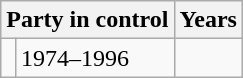<table class="wikitable">
<tr>
<th colspan="2">Party in control</th>
<th>Years</th>
</tr>
<tr>
<td></td>
<td>1974–1996</td>
</tr>
</table>
